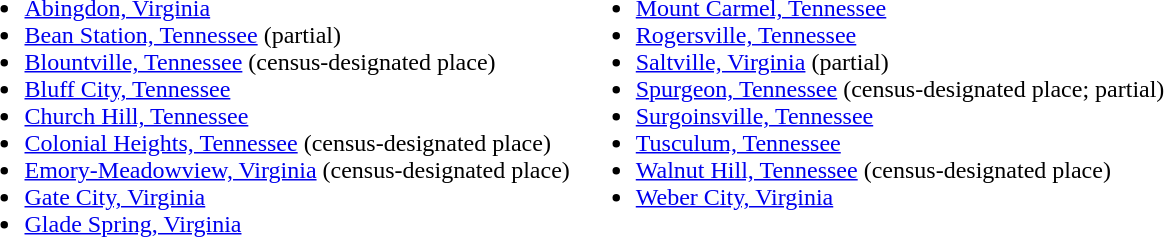<table>
<tr ---- valign="top">
<td><br><ul><li><a href='#'>Abingdon, Virginia</a></li><li><a href='#'>Bean Station, Tennessee</a> (partial)</li><li><a href='#'>Blountville, Tennessee</a> (census-designated place)</li><li><a href='#'>Bluff City, Tennessee</a></li><li><a href='#'>Church Hill, Tennessee</a></li><li><a href='#'>Colonial Heights, Tennessee</a> (census-designated place)</li><li><a href='#'>Emory-Meadowview, Virginia</a> (census-designated place)</li><li><a href='#'>Gate City, Virginia</a></li><li><a href='#'>Glade Spring, Virginia</a></li></ul></td>
<td><br><ul><li><a href='#'>Mount Carmel, Tennessee</a></li><li><a href='#'>Rogersville, Tennessee</a></li><li><a href='#'>Saltville, Virginia</a> (partial)</li><li><a href='#'>Spurgeon, Tennessee</a> (census-designated place; partial)</li><li><a href='#'>Surgoinsville, Tennessee</a></li><li><a href='#'>Tusculum, Tennessee</a></li><li><a href='#'>Walnut Hill, Tennessee</a> (census-designated place)</li><li><a href='#'>Weber City, Virginia</a></li></ul></td>
</tr>
</table>
